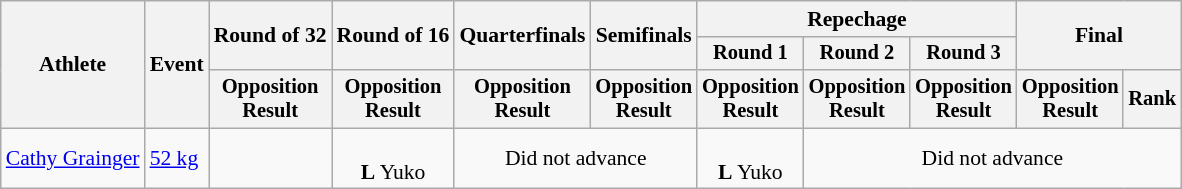<table class="wikitable" style="font-size:90%">
<tr>
<th rowspan="3">Athlete</th>
<th rowspan="3">Event</th>
<th rowspan="2">Round of 32</th>
<th rowspan="2">Round of 16</th>
<th rowspan="2">Quarterfinals</th>
<th rowspan="2">Semifinals</th>
<th colspan=3>Repechage</th>
<th rowspan="2" colspan=2>Final</th>
</tr>
<tr style="font-size:95%">
<th>Round 1</th>
<th>Round 2</th>
<th>Round 3</th>
</tr>
<tr style="font-size:95%">
<th>Opposition<br>Result</th>
<th>Opposition<br>Result</th>
<th>Opposition<br>Result</th>
<th>Opposition<br>Result</th>
<th>Opposition<br>Result</th>
<th>Opposition<br>Result</th>
<th>Opposition<br>Result</th>
<th>Opposition<br>Result</th>
<th>Rank</th>
</tr>
<tr align=center>
<td align=left><a href='#'>Cathy Grainger</a></td>
<td align=left><a href='#'>52 kg</a></td>
<td></td>
<td><br><strong>L</strong> Yuko</td>
<td colspan=2>Did not advance</td>
<td><br><strong>L</strong> Yuko</td>
<td colspan=4>Did not advance</td>
</tr>
</table>
